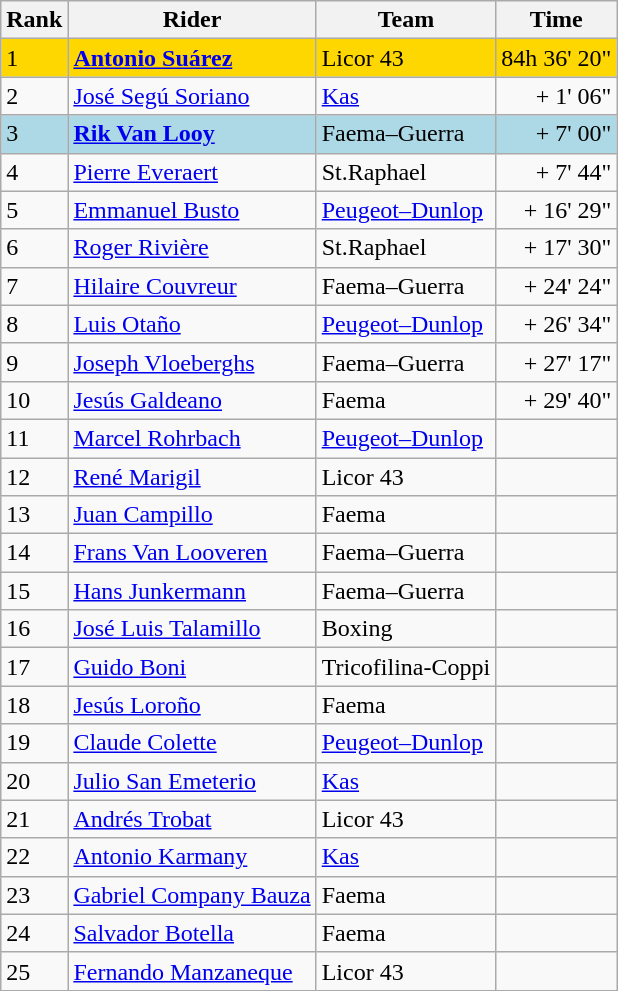<table class="wikitable">
<tr>
<th>Rank</th>
<th>Rider</th>
<th>Team</th>
<th>Time</th>
</tr>
<tr bgcolor=gold>
<td>1</td>
<td>  	<strong><a href='#'>Antonio Suárez</a></strong></td>
<td>Licor 43</td>
<td align="right">84h 36' 20"</td>
</tr>
<tr>
<td>2</td>
<td>  	<a href='#'>José Segú Soriano</a></td>
<td><a href='#'>Kas</a></td>
<td align="right">+ 1' 06"</td>
</tr>
<tr bgcolor=lightblue>
<td>3</td>
<td>	<strong><a href='#'>Rik Van Looy</a></strong></td>
<td>Faema–Guerra</td>
<td align="right">+ 7' 00"</td>
</tr>
<tr>
<td>4</td>
<td>	<a href='#'>Pierre Everaert</a></td>
<td>St.Raphael</td>
<td align="right">+ 7' 44"</td>
</tr>
<tr>
<td>5</td>
<td>	<a href='#'>Emmanuel Busto</a></td>
<td><a href='#'>Peugeot–Dunlop</a></td>
<td align="right">+ 16' 29"</td>
</tr>
<tr>
<td>6</td>
<td>	<a href='#'>Roger Rivière</a></td>
<td>St.Raphael</td>
<td align="right">+ 17' 30"</td>
</tr>
<tr>
<td>7</td>
<td>	<a href='#'>Hilaire Couvreur</a></td>
<td>Faema–Guerra</td>
<td align="right">+ 24' 24"</td>
</tr>
<tr>
<td>8</td>
<td>  	<a href='#'>Luis Otaño</a></td>
<td><a href='#'>Peugeot–Dunlop</a></td>
<td align="right">+ 26' 34"</td>
</tr>
<tr>
<td>9</td>
<td>	<a href='#'>Joseph Vloeberghs</a></td>
<td>Faema–Guerra</td>
<td align="right">+ 27' 17"</td>
</tr>
<tr>
<td>10</td>
<td>  	<a href='#'>Jesús Galdeano</a></td>
<td>Faema</td>
<td align="right">+ 29' 40"</td>
</tr>
<tr>
<td>11</td>
<td>	<a href='#'>Marcel Rohrbach</a></td>
<td><a href='#'>Peugeot–Dunlop</a></td>
<td align="right"></td>
</tr>
<tr>
<td>12</td>
<td>  	<a href='#'>René Marigil</a></td>
<td>Licor 43</td>
<td align="right"></td>
</tr>
<tr>
<td>13</td>
<td>  	<a href='#'>Juan Campillo</a></td>
<td>Faema</td>
<td align="right"></td>
</tr>
<tr>
<td>14</td>
<td>	<a href='#'>Frans Van Looveren</a></td>
<td>Faema–Guerra</td>
<td align="right"></td>
</tr>
<tr>
<td>15</td>
<td>	<a href='#'>Hans Junkermann</a></td>
<td>Faema–Guerra</td>
<td align="right"></td>
</tr>
<tr>
<td>16</td>
<td>  	<a href='#'>José Luis Talamillo</a></td>
<td>Boxing</td>
<td align="right"></td>
</tr>
<tr>
<td>17</td>
<td> 	<a href='#'>Guido Boni</a></td>
<td>Tricofilina-Coppi</td>
<td align="right"></td>
</tr>
<tr>
<td>18</td>
<td>  	<a href='#'>Jesús Loroño</a></td>
<td>Faema</td>
<td align="right"></td>
</tr>
<tr>
<td>19</td>
<td>	<a href='#'>Claude Colette</a></td>
<td><a href='#'>Peugeot–Dunlop</a></td>
<td align="right"></td>
</tr>
<tr>
<td>20</td>
<td>  	<a href='#'>Julio San Emeterio</a></td>
<td><a href='#'>Kas</a></td>
<td align="right"></td>
</tr>
<tr>
<td>21</td>
<td>  	<a href='#'>Andrés Trobat</a></td>
<td>Licor 43</td>
<td align="right"></td>
</tr>
<tr>
<td>22</td>
<td>  	<a href='#'>Antonio Karmany</a></td>
<td><a href='#'>Kas</a></td>
<td align="right"></td>
</tr>
<tr>
<td>23</td>
<td>  	<a href='#'>Gabriel Company Bauza</a></td>
<td>Faema</td>
<td align="right"></td>
</tr>
<tr>
<td>24</td>
<td>  	<a href='#'>Salvador Botella</a></td>
<td>Faema</td>
<td align="right"></td>
</tr>
<tr>
<td>25</td>
<td>  	<a href='#'>Fernando Manzaneque</a></td>
<td>Licor 43</td>
<td align="right"></td>
</tr>
</table>
